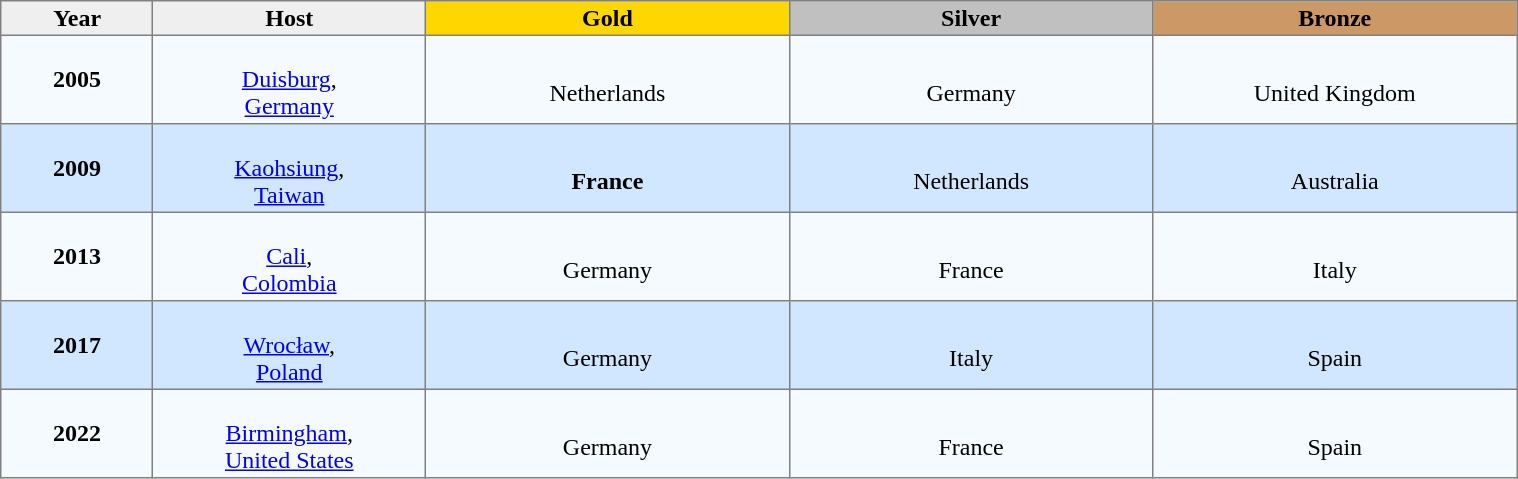<table class="toccolours" border="1" cellpadding="2" style="border-collapse: collapse; text-align: center; width: 80%; margin: 0 auto;">
<tr style="background: #efefef;">
<th width=10%>Year</th>
<th width=18%>Host</th>
<th width=24% style="background:gold;">Gold</th>
<th width=24% style="background:silver;">Silver</th>
<th width=24% style="background:#cc9966;">Bronze</th>
</tr>
<tr style="background:#F5FAFF;">
<td><strong>2005</strong></td>
<td><br><a href='#'>Duisburg</a>,<br><a href='#'>Germany</a></td>
<td><br>Netherlands</td>
<td><br>Germany</td>
<td><br>United Kingdom</td>
</tr>
<tr style="background:#D0E7FF;">
<td><strong>2009</strong></td>
<td><br><a href='#'>Kaohsiung</a>,<br><a href='#'>Taiwan</a></td>
<td><br><strong>France</strong></td>
<td><br>Netherlands</td>
<td><br>Australia</td>
</tr>
<tr style="background:#F5FAFF;">
<td><strong>2013</strong></td>
<td><br><a href='#'>Cali</a>,<br><a href='#'>Colombia</a></td>
<td><br>Germany</td>
<td><br>France</td>
<td><br>Italy</td>
</tr>
<tr style="background:#D0E7FF;">
<td><strong>2017</strong></td>
<td><br><a href='#'>Wrocław</a>,<br><a href='#'>Poland</a></td>
<td><br>Germany</td>
<td><br>Italy</td>
<td><br>Spain</td>
</tr>
<tr style="background:#F5FAFF;">
<td><strong>2022</strong></td>
<td><br><a href='#'>Birmingham</a>,<br><a href='#'>United States</a></td>
<td><br>Germany</td>
<td><br>France</td>
<td><br>Spain</td>
</tr>
</table>
